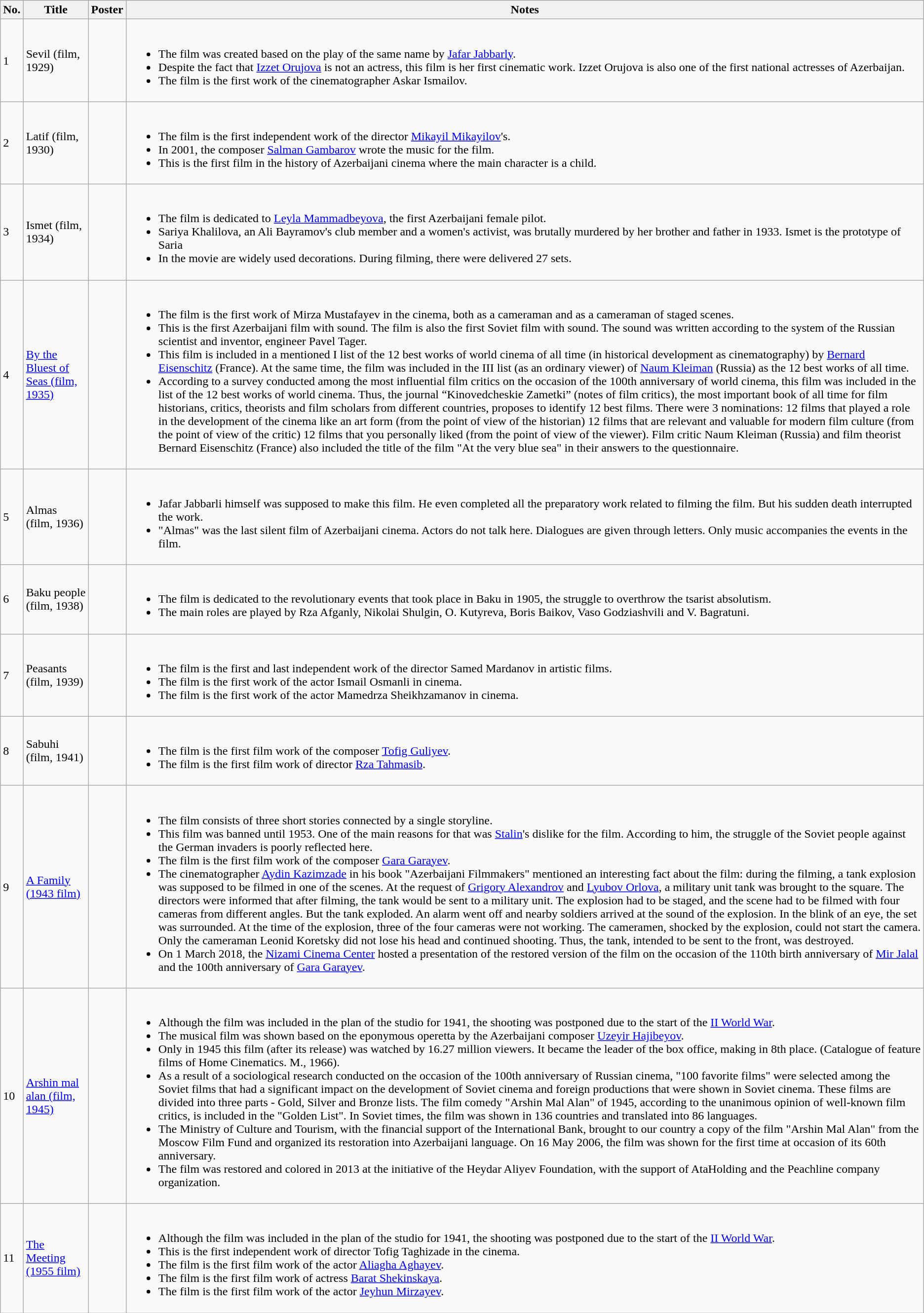<table class="sortable wikitable">
<tr>
<th>No.</th>
<th>Title</th>
<th>Poster</th>
<th>Notes</th>
</tr>
<tr>
<td>1</td>
<td>Sevil (film, 1929)</td>
<td></td>
<td><br><ul><li>The film was created based on the play of the same name by <a href='#'>Jafar Jabbarly</a>.</li><li>Despite the fact that <a href='#'>Izzet Orujova</a> is not an actress, this film is her first cinematic work. Izzet Orujova is also one of the first national actresses of Azerbaijan.</li><li>The film is the first work of the cinematographer Askar Ismailov.</li></ul></td>
</tr>
<tr>
<td>2</td>
<td>Latif (film, 1930)</td>
<td></td>
<td><br><ul><li>The film is the first independent work of the director <a href='#'>Mikayil Mikayilov</a>'s.</li><li>In 2001, the composer <a href='#'>Salman Gambarov</a> wrote the music for the film.</li><li>This is the first film in the history of Azerbaijani cinema where the main character is a child.</li></ul></td>
</tr>
<tr>
<td>3</td>
<td>Ismet (film, 1934)</td>
<td></td>
<td><br><ul><li>The film is dedicated to <a href='#'>Leyla Mammadbeyova</a>, the first Azerbaijani female pilot.</li><li>Sariya Khalilova, an Ali Bayramov's club member and a women's activist, was brutally murdered by her brother and father in 1933. Ismet is the prototype of Saria</li><li>In the movie are widely used decorations. During filming, there were delivered 27 sets.</li></ul></td>
</tr>
<tr>
<td>4</td>
<td><a href='#'>By the Bluest of Seas (film, 1935)</a></td>
<td></td>
<td><br><ul><li>The film is the first work of Mirza Mustafayev in the cinema, both as a cameraman and as a cameraman of staged scenes.</li><li>This is the first Azerbaijani film with sound. The film is also the first Soviet film with sound. The sound was written according to the system of the Russian scientist and inventor, engineer Pavel Tager.</li><li>This film is included in a mentioned I list of the 12 best works of world cinema of all time (in historical development as cinematography) by <a href='#'>Bernard Eisenschitz</a> (France). At the same time, the film was included in the III list (as an ordinary viewer) of <a href='#'>Naum Kleiman</a> (Russia) as the 12 best works of all time.</li><li>According to a survey conducted among the most influential film critics on the occasion of the 100th anniversary of world cinema, this film was included in the list of the 12 best works of world cinema. Thus, the journal “Kinovedcheskie Zametki”  (notes of film critics), the most important book of all time for film historians, critics, theorists and film scholars from different countries, proposes to identify 12 best films. There were 3 nominations: 12 films that played a role in the development of the cinema like an art form (from the point of view of the historian) 12 films that are relevant and valuable for modern film culture (from the point of view of the critic) 12 films that you personally liked (from the point of view of the viewer). Film critic Naum Kleiman (Russia) and film theorist Bernard Eisenschitz (France) also included the title of the film "At the very blue sea" in their answers to the questionnaire.</li></ul></td>
</tr>
<tr>
<td>5</td>
<td>Almas (film, 1936)</td>
<td></td>
<td><br><ul><li>Jafar Jabbarli himself was supposed to make this film. He even completed all the preparatory work related to filming the film. But his sudden death interrupted the work.</li><li>"Almas" was the last silent film of Azerbaijani cinema. Actors do not talk here. Dialogues are given through letters. Only music accompanies the events in the film.</li></ul></td>
</tr>
<tr>
<td>6</td>
<td>Baku people (film, 1938)</td>
<td></td>
<td><br><ul><li>The film is dedicated to the revolutionary events that took place in Baku in 1905, the struggle to overthrow the tsarist absolutism.</li><li>The main roles are played by Rza Afganly, Nikolai Shulgin, O. Kutyreva, Boris Baikov, Vaso Godziashvili and V. Bagratuni.</li></ul></td>
</tr>
<tr>
<td>7</td>
<td>Peasants (film, 1939)</td>
<td></td>
<td><br><ul><li>The film is the first and last independent work of the director Samed Mardanov in artistic films.</li><li>The film is the first work of the actor Ismail Osmanli in cinema.</li><li>The film is the first work of the actor Mamedrza Sheikhzamanov in cinema.</li></ul></td>
</tr>
<tr>
<td>8</td>
<td>Sabuhi (film, 1941)</td>
<td></td>
<td><br><ul><li>The film is the first film work of the composer <a href='#'>Tofig Guliyev</a>.</li><li>The film is the first film work of director <a href='#'>Rza Tahmasib</a>.</li></ul></td>
</tr>
<tr>
<td>9</td>
<td><a href='#'>A Family (1943 film)</a></td>
<td></td>
<td><br><ul><li>The film consists of three short stories connected by a single storyline.</li><li>This film was banned until 1953. One of the main reasons for that was <a href='#'>Stalin</a>'s dislike for the film. According to him, the struggle of the Soviet people against the German invaders is poorly reflected here.</li><li>The film is the first film work of the composer <a href='#'>Gara Garayev</a>.</li><li>The cinematographer <a href='#'>Aydin Kazimzade</a> in his book "Azerbaijani Filmmakers" mentioned an interesting fact about the film: during the filming, a tank explosion was supposed to be filmed in one of the scenes. At the request of <a href='#'>Grigory Alexandrov</a> and <a href='#'>Lyubov Orlova</a>, a military unit tank was brought to the square. The directors were informed that after filming, the tank would be sent to a military unit. The explosion had to be staged, and the scene had to be filmed with four cameras from different angles. But the tank exploded. An alarm went off and nearby soldiers arrived at the sound of the explosion. In the blink of an eye, the set was surrounded. At the time of the explosion, three of the four cameras were not working. The cameramen, shocked by the explosion, could not start the camera. Only the cameraman Leonid Koretsky did not lose his head and continued shooting. Thus, the tank, intended to be sent to the front, was destroyed.</li><li>On 1 March 2018, the <a href='#'>Nizami Cinema Center</a> hosted a presentation of the restored version of the film on the occasion of the 110th birth anniversary of <a href='#'>Mir Jalal</a> and the 100th anniversary of <a href='#'>Gara Garayev</a>.</li></ul></td>
</tr>
<tr>
<td>10</td>
<td><a href='#'>Arshin mal alan (film, 1945)</a></td>
<td></td>
<td><br><ul><li>Although the film was included in the plan of the studio for 1941, the shooting was postponed due to the start of the <a href='#'>II World War</a>.</li><li>The musical film was shown based on the eponymous operetta by the Azerbaijani composer <a href='#'>Uzeyir Hajibeyov</a>.</li><li>Only in 1945 this film (after its release) was watched by 16.27 million viewers. It became the leader of the box office, making in 8th place. (Catalogue of feature films of Home Cinematics. M., 1966).</li><li>As a result of a sociological research conducted on the occasion of the 100th anniversary of Russian cinema, "100 favorite films" were selected among the Soviet films that had a significant impact on the development of Soviet cinema and foreign productions that were shown in Soviet cinema. These films are divided into three parts - Gold, Silver and Bronze lists. The film comedy "Arshin Mal Alan" of 1945, according to the unanimous opinion of well-known film critics, is included in the "Golden List". In Soviet times, the film was shown in 136 countries and translated into 86 languages.</li><li>The Ministry of Culture and Tourism, with the financial support of the International Bank, brought to our country a copy of the film "Arshin Mal Alan" from the Moscow Film Fund and organized its restoration into Azerbaijani language. On 16 May 2006, the film was shown for the first time at occasion of its 60th anniversary.</li><li>The film was restored and colored in 2013 at the initiative of the Heydar Aliyev Foundation, with the support of AtaHolding and the Peachline company organization.</li></ul></td>
</tr>
<tr>
<td>11</td>
<td><a href='#'>The Meeting (1955 film)</a></td>
<td></td>
<td><br><ul><li>Although the film was included in the plan of the studio for 1941, the shooting was postponed due to the start of the <a href='#'>II World War</a>.</li><li>This is the first independent work of director Tofig Taghizade in the cinema.</li><li>The film is the first film work of the actor <a href='#'>Aliagha Aghayev</a>.</li><li>The film is the first film work of actress <a href='#'>Barat Shekinskaya</a>.</li><li>The film is the first film work of the actor <a href='#'>Jeyhun Mirzayev</a>.</li></ul></td>
</tr>
</table>
